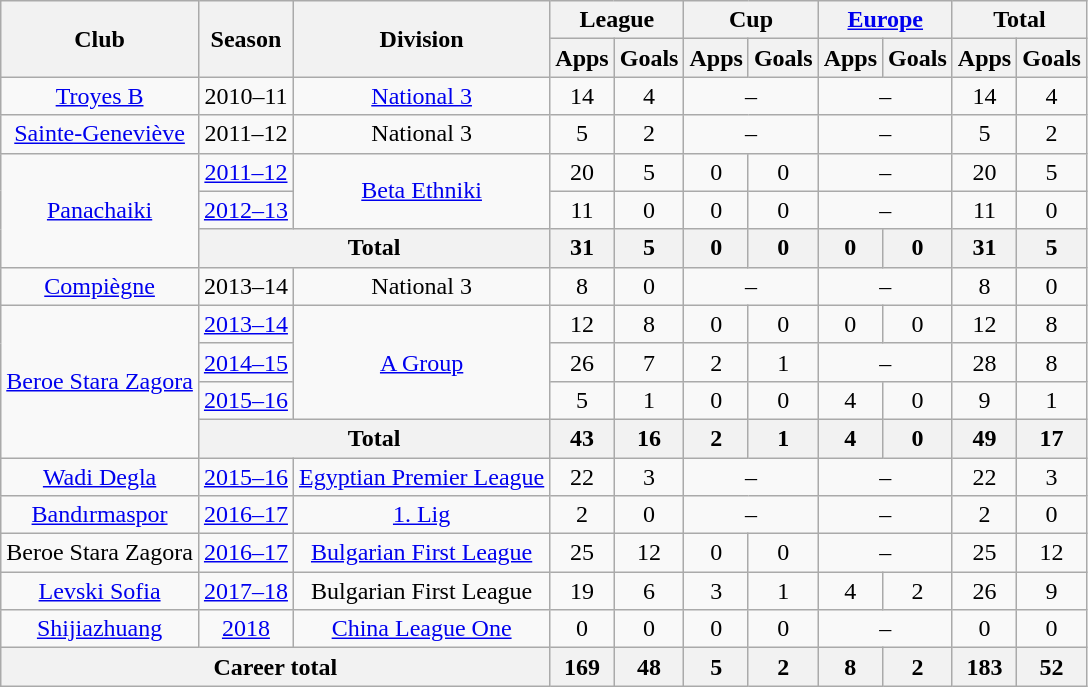<table class="wikitable" style="text-align:center">
<tr>
<th rowspan="2">Club</th>
<th rowspan="2">Season</th>
<th rowspan="2">Division</th>
<th colspan="2">League</th>
<th colspan="2">Cup</th>
<th colspan="2"><a href='#'>Europe</a></th>
<th colspan="2">Total</th>
</tr>
<tr>
<th>Apps</th>
<th>Goals</th>
<th>Apps</th>
<th>Goals</th>
<th>Apps</th>
<th>Goals</th>
<th>Apps</th>
<th>Goals</th>
</tr>
<tr>
<td><a href='#'>Troyes B</a></td>
<td>2010–11</td>
<td><a href='#'>National 3</a></td>
<td>14</td>
<td>4</td>
<td colspan="2">–</td>
<td colspan="2">–</td>
<td>14</td>
<td>4</td>
</tr>
<tr>
<td><a href='#'>Sainte-Geneviève</a></td>
<td>2011–12</td>
<td>National 3</td>
<td>5</td>
<td>2</td>
<td colspan="2">–</td>
<td colspan="2">–</td>
<td>5</td>
<td>2</td>
</tr>
<tr>
<td rowspan="3"><a href='#'>Panachaiki</a></td>
<td><a href='#'>2011–12</a></td>
<td rowspan="2"><a href='#'>Beta Ethniki</a></td>
<td>20</td>
<td>5</td>
<td>0</td>
<td>0</td>
<td colspan="2">–</td>
<td>20</td>
<td>5</td>
</tr>
<tr>
<td><a href='#'>2012–13</a></td>
<td>11</td>
<td>0</td>
<td>0</td>
<td>0</td>
<td colspan="2">–</td>
<td>11</td>
<td>0</td>
</tr>
<tr>
<th colspan="2">Total</th>
<th>31</th>
<th>5</th>
<th>0</th>
<th>0</th>
<th>0</th>
<th>0</th>
<th>31</th>
<th>5</th>
</tr>
<tr>
<td><a href='#'>Compiègne</a></td>
<td>2013–14</td>
<td>National 3</td>
<td>8</td>
<td>0</td>
<td colspan="2">–</td>
<td colspan="2">–</td>
<td>8</td>
<td>0</td>
</tr>
<tr>
<td rowspan="4"><a href='#'>Beroe Stara Zagora</a></td>
<td><a href='#'>2013–14</a></td>
<td rowspan="3"><a href='#'>A Group</a></td>
<td>12</td>
<td>8</td>
<td>0</td>
<td>0</td>
<td>0</td>
<td>0</td>
<td>12</td>
<td>8</td>
</tr>
<tr>
<td><a href='#'>2014–15</a></td>
<td>26</td>
<td>7</td>
<td>2</td>
<td>1</td>
<td colspan="2">–</td>
<td>28</td>
<td>8</td>
</tr>
<tr>
<td><a href='#'>2015–16</a></td>
<td>5</td>
<td>1</td>
<td>0</td>
<td>0</td>
<td>4</td>
<td>0</td>
<td>9</td>
<td>1</td>
</tr>
<tr>
<th colspan="2">Total</th>
<th>43</th>
<th>16</th>
<th>2</th>
<th>1</th>
<th>4</th>
<th>0</th>
<th>49</th>
<th>17</th>
</tr>
<tr>
<td><a href='#'>Wadi Degla</a></td>
<td><a href='#'>2015–16</a></td>
<td><a href='#'>Egyptian Premier League</a></td>
<td>22</td>
<td>3</td>
<td colspan="2">–</td>
<td colspan="2">–</td>
<td>22</td>
<td>3</td>
</tr>
<tr>
<td><a href='#'>Bandırmaspor</a></td>
<td><a href='#'>2016–17</a></td>
<td><a href='#'>1. Lig</a></td>
<td>2</td>
<td>0</td>
<td colspan="2">–</td>
<td colspan="2">–</td>
<td>2</td>
<td>0</td>
</tr>
<tr>
<td>Beroe Stara Zagora</td>
<td><a href='#'>2016–17</a></td>
<td><a href='#'>Bulgarian First League</a></td>
<td>25</td>
<td>12</td>
<td>0</td>
<td>0</td>
<td colspan="2">–</td>
<td>25</td>
<td>12</td>
</tr>
<tr>
<td><a href='#'>Levski Sofia</a></td>
<td><a href='#'>2017–18</a></td>
<td>Bulgarian First League</td>
<td>19</td>
<td>6</td>
<td>3</td>
<td>1</td>
<td>4</td>
<td>2</td>
<td>26</td>
<td>9</td>
</tr>
<tr>
<td><a href='#'>Shijiazhuang</a></td>
<td><a href='#'>2018</a></td>
<td><a href='#'>China League One</a></td>
<td>0</td>
<td>0</td>
<td>0</td>
<td>0</td>
<td colspan="2">–</td>
<td>0</td>
<td>0</td>
</tr>
<tr>
<th colspan="3">Career total</th>
<th>169</th>
<th>48</th>
<th>5</th>
<th>2</th>
<th>8</th>
<th>2</th>
<th>183</th>
<th>52</th>
</tr>
</table>
